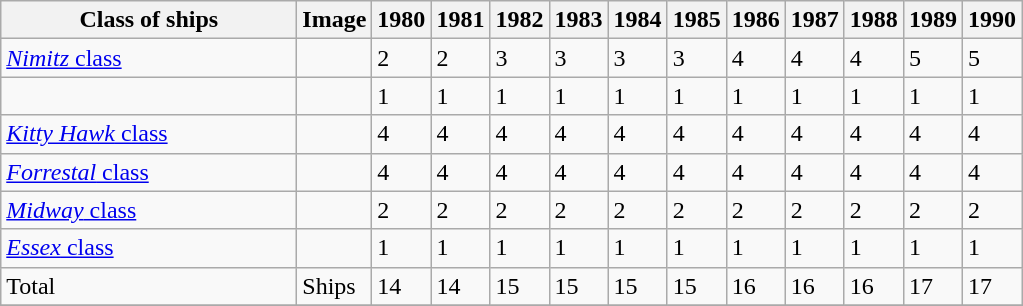<table class="wikitable sortable collapsible collapsed">
<tr>
<th style="width:29%;">Class of ships</th>
<th>Image</th>
<th>1980</th>
<th>1981</th>
<th>1982</th>
<th>1983</th>
<th>1984</th>
<th>1985</th>
<th>1986</th>
<th>1987</th>
<th>1988</th>
<th>1989</th>
<th>1990</th>
</tr>
<tr valign="top">
<td><a href='#'><em>Nimitz</em> class</a></td>
<td></td>
<td>2</td>
<td>2</td>
<td>3</td>
<td>3</td>
<td>3</td>
<td>3</td>
<td>4</td>
<td>4</td>
<td>4</td>
<td>5</td>
<td>5</td>
</tr>
<tr valign="top">
<td></td>
<td></td>
<td>1</td>
<td>1</td>
<td>1</td>
<td>1</td>
<td>1</td>
<td>1</td>
<td>1</td>
<td>1</td>
<td>1</td>
<td>1</td>
<td>1</td>
</tr>
<tr valign="top">
<td><a href='#'><em>Kitty Hawk</em> class</a></td>
<td></td>
<td>4</td>
<td>4</td>
<td>4</td>
<td>4</td>
<td>4</td>
<td>4</td>
<td>4</td>
<td>4</td>
<td>4</td>
<td>4</td>
<td>4</td>
</tr>
<tr valign="top">
<td><a href='#'><em>Forrestal</em> class</a></td>
<td></td>
<td>4</td>
<td>4</td>
<td>4</td>
<td>4</td>
<td>4</td>
<td>4</td>
<td>4</td>
<td>4</td>
<td>4</td>
<td>4</td>
<td>4</td>
</tr>
<tr valign="top">
<td><a href='#'><em>Midway</em> class</a></td>
<td></td>
<td>2</td>
<td>2</td>
<td>2</td>
<td>2</td>
<td>2</td>
<td>2</td>
<td>2</td>
<td>2</td>
<td>2</td>
<td>2</td>
<td>2</td>
</tr>
<tr valign="top">
<td><a href='#'><em>Essex</em> class</a></td>
<td></td>
<td>1</td>
<td>1</td>
<td>1</td>
<td>1</td>
<td>1</td>
<td>1</td>
<td>1</td>
<td>1</td>
<td>1</td>
<td>1</td>
<td>1</td>
</tr>
<tr valign="top">
<td>Total</td>
<td>Ships</td>
<td>14</td>
<td>14</td>
<td>15</td>
<td>15</td>
<td>15</td>
<td>15</td>
<td>16</td>
<td>16</td>
<td>16</td>
<td>17</td>
<td>17</td>
</tr>
<tr>
</tr>
</table>
